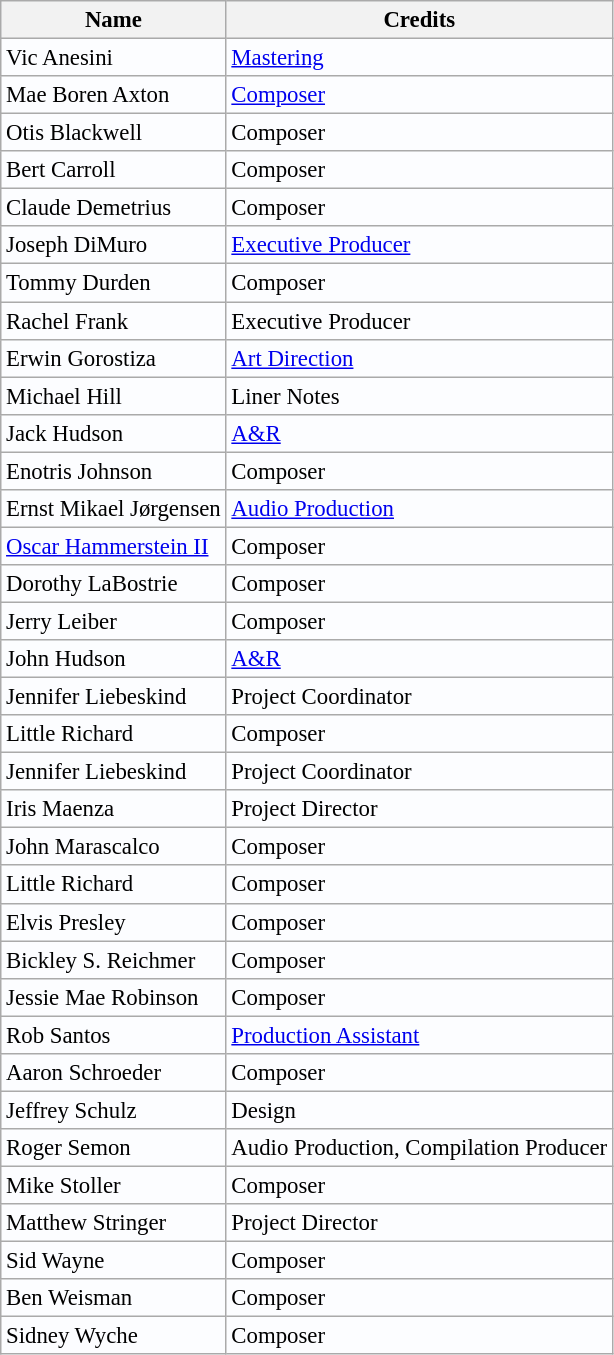<table class="wikitable" style="background:#fcfdff; border:1px #aaa solid; font-size:95%;">
<tr>
<th>Name</th>
<th>Credits</th>
</tr>
<tr>
<td>Vic Anesini</td>
<td><a href='#'>Mastering</a></td>
</tr>
<tr>
<td>Mae Boren Axton</td>
<td><a href='#'>Composer</a></td>
</tr>
<tr>
<td>Otis Blackwell</td>
<td>Composer</td>
</tr>
<tr>
<td>Bert Carroll</td>
<td>Composer</td>
</tr>
<tr>
<td>Claude Demetrius</td>
<td>Composer</td>
</tr>
<tr>
<td>Joseph DiMuro</td>
<td><a href='#'>Executive Producer</a></td>
</tr>
<tr>
<td>Tommy Durden</td>
<td>Composer</td>
</tr>
<tr>
<td>Rachel Frank</td>
<td>Executive Producer</td>
</tr>
<tr>
<td>Erwin Gorostiza</td>
<td><a href='#'>Art Direction</a></td>
</tr>
<tr>
<td>Michael Hill</td>
<td>Liner Notes</td>
</tr>
<tr>
<td>Jack Hudson</td>
<td><a href='#'>A&R</a></td>
</tr>
<tr>
<td>Enotris Johnson</td>
<td>Composer</td>
</tr>
<tr>
<td>Ernst Mikael Jørgensen</td>
<td><a href='#'>Audio Production</a></td>
</tr>
<tr>
<td><a href='#'>Oscar Hammerstein II</a></td>
<td>Composer</td>
</tr>
<tr>
<td>Dorothy LaBostrie</td>
<td>Composer</td>
</tr>
<tr>
<td>Jerry Leiber</td>
<td>Composer</td>
</tr>
<tr>
<td>John Hudson</td>
<td><a href='#'>A&R</a></td>
</tr>
<tr>
<td>Jennifer Liebeskind</td>
<td>Project Coordinator</td>
</tr>
<tr>
<td>Little Richard</td>
<td>Composer</td>
</tr>
<tr>
<td>Jennifer Liebeskind</td>
<td>Project Coordinator</td>
</tr>
<tr>
<td>Iris Maenza</td>
<td>Project Director</td>
</tr>
<tr>
<td>John Marascalco</td>
<td>Composer</td>
</tr>
<tr>
<td>Little Richard</td>
<td>Composer</td>
</tr>
<tr>
<td>Elvis Presley</td>
<td>Composer</td>
</tr>
<tr>
<td>Bickley S. Reichmer</td>
<td>Composer</td>
</tr>
<tr>
<td>Jessie Mae Robinson</td>
<td>Composer</td>
</tr>
<tr>
<td>Rob Santos</td>
<td><a href='#'>Production Assistant</a></td>
</tr>
<tr>
<td>Aaron Schroeder</td>
<td>Composer</td>
</tr>
<tr>
<td>Jeffrey Schulz</td>
<td>Design</td>
</tr>
<tr>
<td>Roger Semon</td>
<td>Audio Production, Compilation Producer</td>
</tr>
<tr>
<td>Mike Stoller</td>
<td>Composer</td>
</tr>
<tr>
<td>Matthew Stringer</td>
<td>Project Director</td>
</tr>
<tr>
<td>Sid Wayne</td>
<td>Composer</td>
</tr>
<tr>
<td>Ben Weisman</td>
<td>Composer</td>
</tr>
<tr>
<td>Sidney Wyche</td>
<td>Composer</td>
</tr>
</table>
